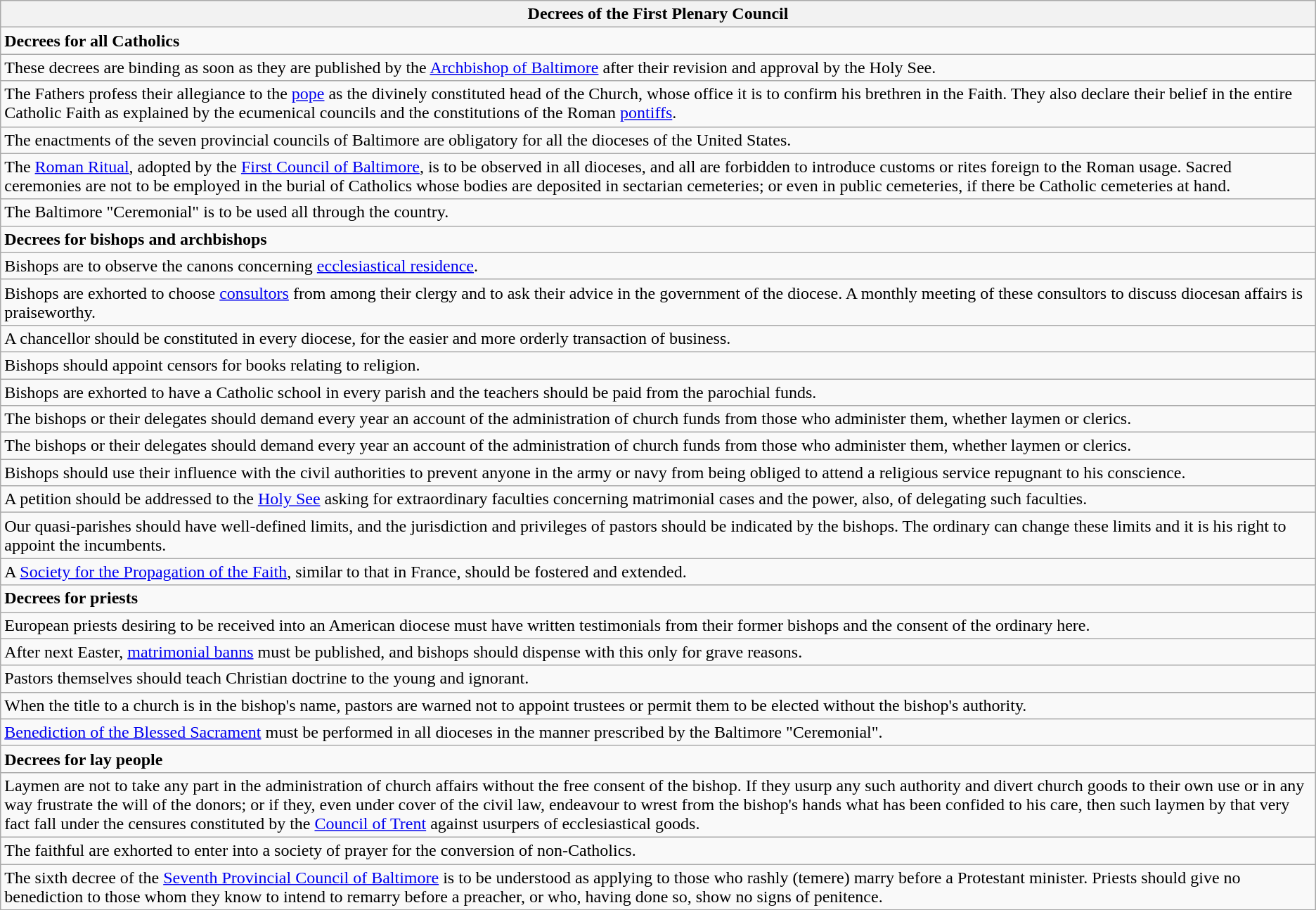<table class="wikitable">
<tr>
<th>Decrees of the First Plenary Council</th>
</tr>
<tr>
<td><strong>Decrees for all Catholics</strong></td>
</tr>
<tr>
<td>These decrees are binding as soon as they are published by the <a href='#'>Archbishop of Baltimore</a> after their revision and approval by the Holy See.</td>
</tr>
<tr>
<td>The Fathers profess their allegiance to the <a href='#'>pope</a> as the divinely constituted head of the Church, whose office it is to confirm his brethren in the Faith. They also declare their belief in the entire Catholic Faith as explained by the ecumenical councils and the constitutions of the Roman <a href='#'>pontiffs</a>.</td>
</tr>
<tr>
<td>The enactments of the seven provincial councils of Baltimore are obligatory for all the dioceses of the United States.</td>
</tr>
<tr>
<td>The <a href='#'>Roman Ritual</a>, adopted by the <a href='#'>First Council of Baltimore</a>, is to be observed in all dioceses, and all are forbidden to introduce customs or rites foreign to the Roman usage. Sacred ceremonies are not to be employed in the burial of Catholics whose bodies are deposited in sectarian cemeteries; or even in public cemeteries, if there be Catholic cemeteries at hand.</td>
</tr>
<tr>
<td>The Baltimore "Ceremonial" is to be used all through the country.</td>
</tr>
<tr>
<td><strong>Decrees for bishops and archbishops</strong></td>
</tr>
<tr>
<td>Bishops are to observe the canons concerning <a href='#'>ecclesiastical residence</a>.</td>
</tr>
<tr>
<td>Bishops are exhorted to choose <a href='#'>consultors</a> from among their clergy and to ask their advice in the government of the diocese. A monthly meeting of these consultors to discuss diocesan affairs is praiseworthy.</td>
</tr>
<tr>
<td>A chancellor should be constituted in every diocese, for the easier and more orderly transaction of business.</td>
</tr>
<tr>
<td>Bishops should appoint censors for books relating to religion.</td>
</tr>
<tr>
<td>Bishops are exhorted to have a Catholic school in every parish and the teachers should be paid from the parochial funds.</td>
</tr>
<tr>
<td>The bishops or their delegates should demand every year an account of the administration of church funds from those who administer them, whether laymen or clerics.</td>
</tr>
<tr>
<td>The bishops or their delegates should demand every year an account of the administration of church funds from those who administer them, whether laymen or clerics.</td>
</tr>
<tr>
<td>Bishops should use their influence with the civil authorities to prevent anyone in the army or navy from being obliged to attend a religious service repugnant to his conscience.</td>
</tr>
<tr>
<td>A petition should be addressed to the <a href='#'>Holy See</a> asking for extraordinary faculties concerning matrimonial cases and the power, also, of delegating such faculties.</td>
</tr>
<tr>
<td>Our quasi-parishes should have well-defined limits, and the jurisdiction and privileges of pastors should be indicated by the bishops. The ordinary can change these limits and it is his right to appoint the incumbents.</td>
</tr>
<tr>
<td>A <a href='#'>Society for the Propagation of the Faith</a>, similar to that in France, should be fostered and extended.</td>
</tr>
<tr>
<td><strong>Decrees for priests</strong></td>
</tr>
<tr>
<td>European priests desiring to be received into an American diocese must have written testimonials from their former bishops and the consent of the ordinary here.</td>
</tr>
<tr>
<td>After next Easter, <a href='#'>matrimonial banns</a> must be published, and bishops should dispense with this only for grave reasons.</td>
</tr>
<tr>
<td>Pastors themselves should teach Christian doctrine to the young and ignorant.</td>
</tr>
<tr>
<td>When the title to a church is in the bishop's name, pastors are warned not to appoint trustees or permit them to be elected without the bishop's authority.</td>
</tr>
<tr>
<td><a href='#'>Benediction of the Blessed Sacrament</a> must be performed in all dioceses in the manner prescribed by the Baltimore "Ceremonial".</td>
</tr>
<tr>
<td><strong>Decrees for lay people</strong></td>
</tr>
<tr>
<td>Laymen are not to take any part in the administration of church affairs without the free consent of the bishop. If they usurp any such authority and divert church goods to their own use or in any way frustrate the will of the donors; or if they, even under cover of the civil law, endeavour to wrest from the bishop's hands what has been confided to his care, then such laymen by that very fact fall under the censures constituted by the <a href='#'>Council of Trent</a> against usurpers of ecclesiastical goods.</td>
</tr>
<tr>
<td>The faithful are exhorted to enter into a society of prayer for the conversion of non-Catholics.</td>
</tr>
<tr>
<td>The sixth decree of the <a href='#'>Seventh Provincial Council of Baltimore</a> is to be understood as applying to those who rashly (temere) marry before a Protestant minister. Priests should give no benediction to those whom they know to intend to remarry before a preacher, or who, having done so, show no signs of penitence.</td>
</tr>
</table>
